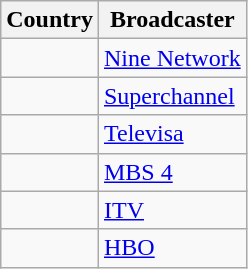<table class="wikitable">
<tr>
<th align=center>Country</th>
<th align=center>Broadcaster</th>
</tr>
<tr>
<td></td>
<td><a href='#'>Nine Network</a></td>
</tr>
<tr>
<td></td>
<td><a href='#'>Superchannel</a></td>
</tr>
<tr>
<td></td>
<td><a href='#'>Televisa</a></td>
</tr>
<tr>
<td></td>
<td><a href='#'>MBS 4</a></td>
</tr>
<tr>
<td></td>
<td><a href='#'>ITV</a></td>
</tr>
<tr>
<td></td>
<td><a href='#'>HBO</a></td>
</tr>
</table>
